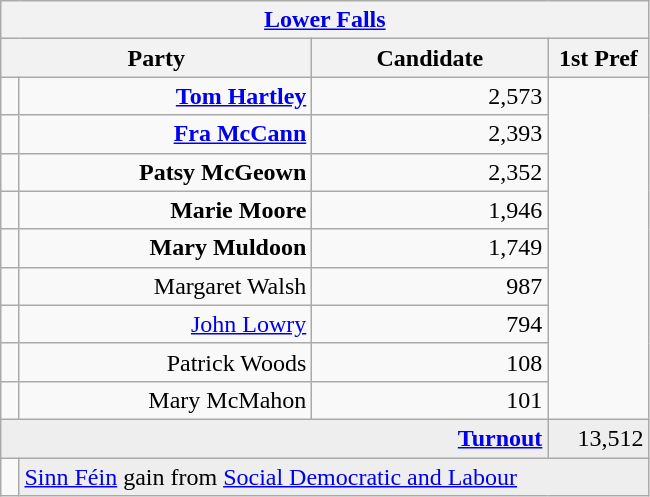<table class="wikitable">
<tr>
<th colspan="4" align="center"><a href='#'>Lower Falls</a></th>
</tr>
<tr>
<th colspan="2" align="center" width=200>Party</th>
<th width=150>Candidate</th>
<th width=60>1st Pref</th>
</tr>
<tr>
<td></td>
<td align="right"><strong><a href='#'>Tom Hartley</a></strong></td>
<td align="right">2,573</td>
</tr>
<tr>
<td></td>
<td align="right"><strong><a href='#'>Fra McCann</a></strong></td>
<td align="right">2,393</td>
</tr>
<tr>
<td></td>
<td align="right"><strong>Patsy McGeown</strong></td>
<td align="right">2,352</td>
</tr>
<tr>
<td></td>
<td align="right"><strong>Marie Moore</strong></td>
<td align="right">1,946</td>
</tr>
<tr>
<td></td>
<td align="right"><strong>Mary Muldoon</strong></td>
<td align="right">1,749</td>
</tr>
<tr>
<td></td>
<td align="right">Margaret Walsh</td>
<td align="right">987</td>
</tr>
<tr>
<td></td>
<td align="right"><a href='#'>John Lowry</a></td>
<td align="right">794</td>
</tr>
<tr>
<td></td>
<td align="right">Patrick Woods</td>
<td align="right">108</td>
</tr>
<tr>
<td></td>
<td align="right">Mary McMahon</td>
<td align="right">101</td>
</tr>
<tr bgcolor="EEEEEE">
<td colspan=3 align="right"><strong><a href='#'>Turnout</a></strong></td>
<td align="right">13,512</td>
</tr>
<tr>
<td bgcolor=></td>
<td colspan=3 bgcolor="EEEEEE"><a href='#'>Sinn Féin</a> gain from <a href='#'>Social Democratic and Labour</a></td>
</tr>
</table>
